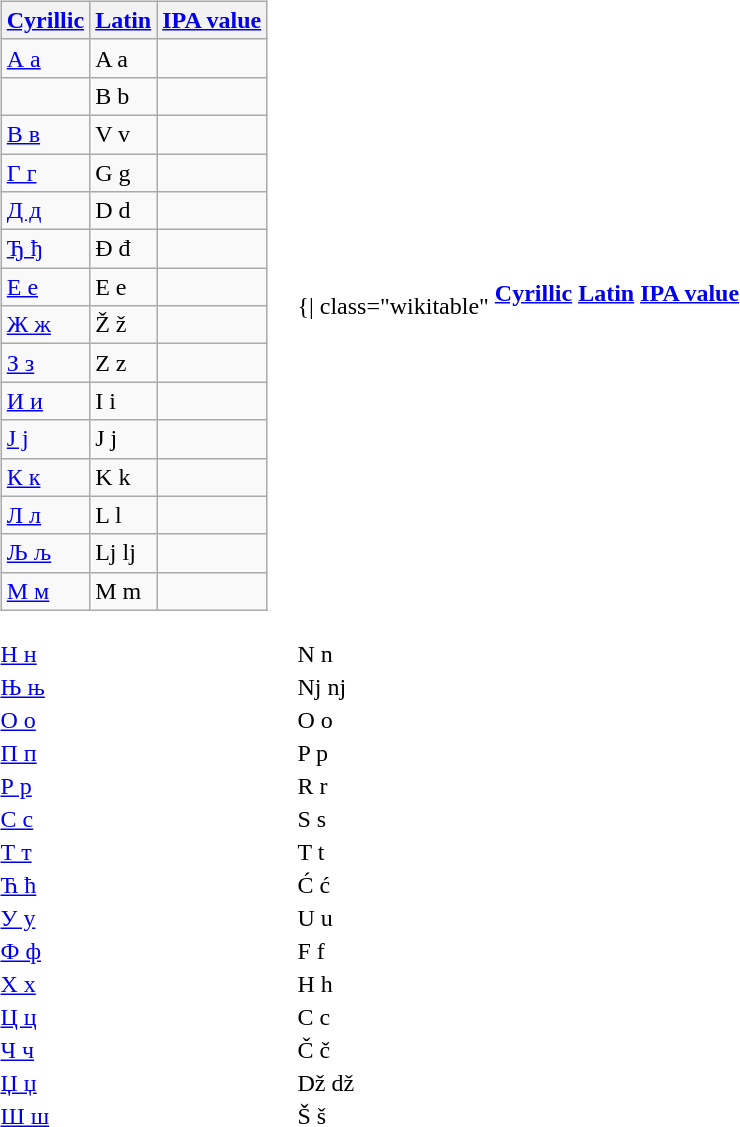<table style="vertical-align:top">
<tr>
<td><br><table class="wikitable">
<tr>
<th><a href='#'>Cyrillic</a></th>
<th><a href='#'>Latin</a></th>
<th><a href='#'>IPA value</a></th>
</tr>
<tr>
<td><a href='#'>А а</a></td>
<td>A a</td>
<td></td>
</tr>
<tr>
<td></td>
<td>B b</td>
<td></td>
</tr>
<tr>
<td><a href='#'>В в</a></td>
<td>V v</td>
<td></td>
</tr>
<tr>
<td><a href='#'>Г г</a></td>
<td>G g</td>
<td></td>
</tr>
<tr>
<td><a href='#'>Д д</a></td>
<td>D d</td>
<td></td>
</tr>
<tr>
<td><a href='#'>Ђ ђ</a></td>
<td>Đ đ</td>
<td></td>
</tr>
<tr>
<td><a href='#'>Е е</a></td>
<td>E e</td>
<td></td>
</tr>
<tr>
<td><a href='#'>Ж ж</a></td>
<td>Ž ž</td>
<td></td>
</tr>
<tr>
<td><a href='#'>З з</a></td>
<td>Z z</td>
<td></td>
</tr>
<tr>
<td><a href='#'>И и</a></td>
<td>I i</td>
<td></td>
</tr>
<tr>
<td><a href='#'>Ј ј</a></td>
<td>J j</td>
<td></td>
</tr>
<tr>
<td><a href='#'>К к</a></td>
<td>K k</td>
<td></td>
</tr>
<tr>
<td><a href='#'>Л л</a></td>
<td>L l</td>
<td></td>
</tr>
<tr>
<td><a href='#'>Љ љ</a></td>
<td>Lj lj</td>
<td></td>
</tr>
<tr>
<td><a href='#'>М м</a></td>
<td>M m</td>
<td></td>
</tr>
</table>
</td>
<td><br>{| class="wikitable"</td>
<th><a href='#'>Cyrillic</a></th>
<th><a href='#'>Latin</a></th>
<th><a href='#'>IPA value</a></th>
</tr>
<tr>
<td><a href='#'>Н н</a></td>
<td>N n</td>
<td></td>
</tr>
<tr>
<td><a href='#'>Њ њ</a></td>
<td>Nj nj</td>
<td></td>
</tr>
<tr>
<td><a href='#'>О о</a></td>
<td>O o</td>
<td></td>
</tr>
<tr>
<td><a href='#'>П п</a></td>
<td>P p</td>
<td></td>
</tr>
<tr>
<td><a href='#'>Р р</a></td>
<td>R r</td>
<td></td>
</tr>
<tr>
<td><a href='#'>С с</a></td>
<td>S s</td>
<td></td>
</tr>
<tr>
<td><a href='#'>Т т</a></td>
<td>T t</td>
<td></td>
</tr>
<tr>
<td><a href='#'>Ћ ћ</a></td>
<td>Ć ć</td>
<td></td>
</tr>
<tr>
<td><a href='#'>У у</a></td>
<td>U u</td>
<td></td>
</tr>
<tr>
<td><a href='#'>Ф ф</a></td>
<td>F f</td>
<td></td>
</tr>
<tr>
<td><a href='#'>Х х</a></td>
<td>H h</td>
<td></td>
</tr>
<tr>
<td><a href='#'>Ц ц</a></td>
<td>C c</td>
<td></td>
</tr>
<tr>
<td><a href='#'>Ч ч</a></td>
<td>Č č</td>
<td></td>
</tr>
<tr>
<td><a href='#'>Џ џ</a></td>
<td>Dž dž</td>
<td></td>
</tr>
<tr>
<td><a href='#'>Ш ш</a></td>
<td>Š š</td>
<td></td>
</tr>
</table>
